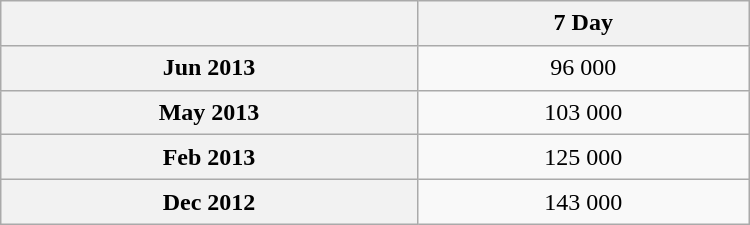<table class="wikitable sortable" style="text-align:center; width:500px; height:150px;">
<tr>
<th></th>
<th>7 Day</th>
</tr>
<tr>
<th scope="row">Jun 2013</th>
<td>96 000</td>
</tr>
<tr>
<th scope="row">May 2013</th>
<td>103 000</td>
</tr>
<tr>
<th scope="row">Feb 2013</th>
<td>125 000</td>
</tr>
<tr>
<th scope="row">Dec 2012</th>
<td>143 000</td>
</tr>
</table>
